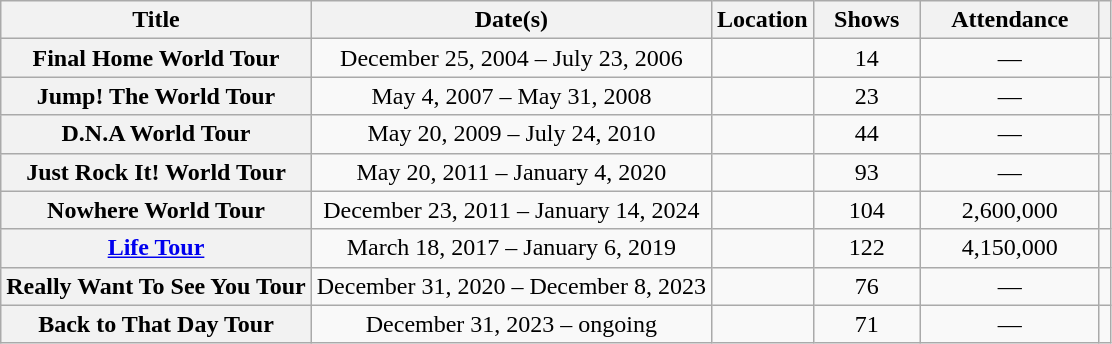<table class="wikitable plainrowheaders" style="text-align:center">
<tr>
<th>Title</th>
<th>Date(s)</th>
<th>Location</th>
<th style="width:4em">Shows</th>
<th style="width:7em">Attendance</th>
<th></th>
</tr>
<tr>
<th scope="row">Final Home World Tour</th>
<td>December 25, 2004 – July 23, 2006</td>
<td></td>
<td>14</td>
<td>—</td>
<td></td>
</tr>
<tr>
<th scope="row">Jump! The World Tour</th>
<td>May 4, 2007 – May 31, 2008</td>
<td></td>
<td>23</td>
<td>—</td>
<td></td>
</tr>
<tr>
<th scope="row">D.N.A World Tour</th>
<td>May 20, 2009 – July 24, 2010</td>
<td></td>
<td>44</td>
<td>—</td>
<td></td>
</tr>
<tr>
<th scope="row">Just Rock It! World Tour</th>
<td>May 20, 2011 – January 4, 2020</td>
<td></td>
<td>93</td>
<td>—</td>
<td></td>
</tr>
<tr>
<th scope="row">Nowhere World Tour</th>
<td>December 23, 2011 – January 14, 2024</td>
<td></td>
<td>104</td>
<td>2,600,000</td>
<td></td>
</tr>
<tr>
<th scope="row"><a href='#'>Life Tour</a></th>
<td>March 18, 2017 – January 6, 2019</td>
<td></td>
<td>122</td>
<td>4,150,000</td>
<td></td>
</tr>
<tr>
<th scope="row">Really Want To See You Tour</th>
<td>December 31, 2020 – December 8, 2023</td>
<td></td>
<td>76</td>
<td>—</td>
<td></td>
</tr>
<tr>
<th scope="row">Back to That Day Tour</th>
<td>December 31, 2023 – ongoing</td>
<td></td>
<td>71</td>
<td>—</td>
<td></td>
</tr>
</table>
